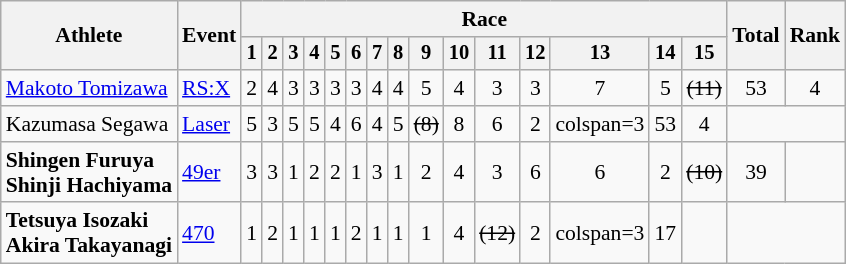<table class=wikitable style=font-size:90%;text-align:center>
<tr>
<th rowspan="2">Athlete</th>
<th rowspan="2">Event</th>
<th colspan=15>Race</th>
<th rowspan=2>Total</th>
<th rowspan=2>Rank</th>
</tr>
<tr style="font-size:95%">
<th>1</th>
<th>2</th>
<th>3</th>
<th>4</th>
<th>5</th>
<th>6</th>
<th>7</th>
<th>8</th>
<th>9</th>
<th>10</th>
<th>11</th>
<th>12</th>
<th>13</th>
<th>14</th>
<th>15</th>
</tr>
<tr>
<td style="text-align:left"><a href='#'>Makoto Tomizawa</a></td>
<td style="text-align:left"><a href='#'>RS:X</a></td>
<td>2</td>
<td>4</td>
<td>3</td>
<td>3</td>
<td>3</td>
<td>3</td>
<td>4</td>
<td>4</td>
<td>5</td>
<td>4</td>
<td>3</td>
<td>3</td>
<td>7</td>
<td>5</td>
<td><s>(11)</s><br></td>
<td>53</td>
<td>4</td>
</tr>
<tr>
<td style="text-align:left">Kazumasa Segawa</td>
<td style="text-align:left"><a href='#'>Laser</a></td>
<td>5</td>
<td>3</td>
<td>5</td>
<td>5</td>
<td>4</td>
<td>6</td>
<td>4</td>
<td>5</td>
<td><s>(8)</s></td>
<td>8</td>
<td>6</td>
<td>2</td>
<td>colspan=3 </td>
<td>53</td>
<td>4</td>
</tr>
<tr>
<td style="text-align:left"><strong>Shingen Furuya<br>Shinji Hachiyama</strong></td>
<td style="text-align:left"><a href='#'>49er</a></td>
<td>3</td>
<td>3</td>
<td>1</td>
<td>2</td>
<td>2</td>
<td>1</td>
<td>3</td>
<td>1</td>
<td>2</td>
<td>4</td>
<td>3</td>
<td>6</td>
<td>6</td>
<td>2</td>
<td><s>(10)</s><br></td>
<td>39</td>
<td></td>
</tr>
<tr>
<td style="text-align:left"><strong>Tetsuya Isozaki<br>Akira Takayanagi</strong></td>
<td style="text-align:left"><a href='#'>470</a></td>
<td>1</td>
<td>2</td>
<td>1</td>
<td>1</td>
<td>1</td>
<td>2</td>
<td>1</td>
<td>1</td>
<td>1</td>
<td>4</td>
<td><s>(12)</s><br></td>
<td>2</td>
<td>colspan=3 </td>
<td>17</td>
<td></td>
</tr>
</table>
